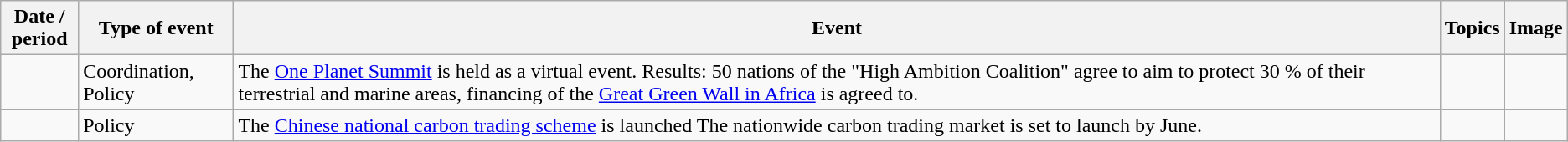<table class="sortable wikitable">
<tr>
<th scope="col" width="20" style="width:5%;">Date / period</th>
<th scope="col" width="30" style="width:10%;">Type of event</th>
<th scope="col" width="30" style="width:80%;">Event</th>
<th scope="col" width="3" style="width:2%;">Topics</th>
<th scope="col" width="3" style="width:3%;">Image</th>
</tr>
<tr>
<td></td>
<td>Coordination, Policy</td>
<td>The <a href='#'>One Planet Summit</a> is held as a virtual event. Results: 50 nations of the "High Ambition Coalition" agree to aim to protect 30 % of their terrestrial and marine areas, financing of the <a href='#'>Great Green Wall in Africa</a> is agreed to.</td>
<td></td>
<td></td>
</tr>
<tr>
<td></td>
<td>Policy</td>
<td>The <a href='#'>Chinese national carbon trading scheme</a> is launched The nationwide carbon trading market is set to launch by June.</td>
<td></td>
<td></td>
</tr>
</table>
